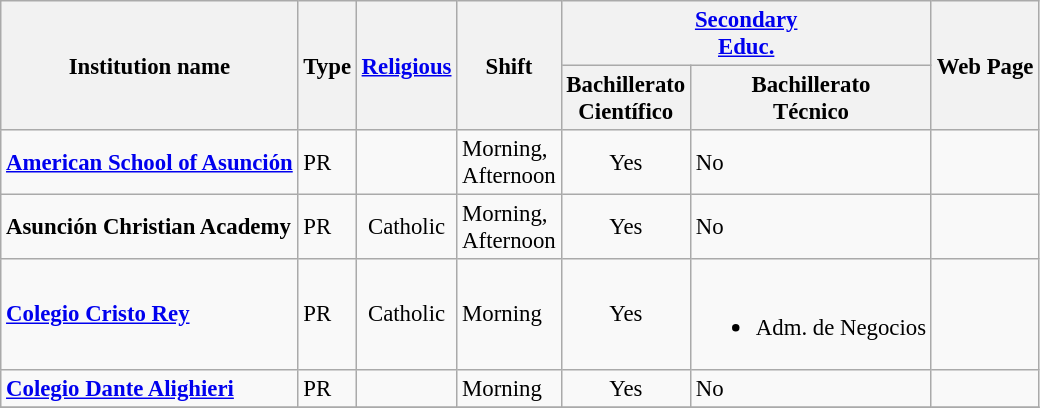<table class="wikitable" style="font-size: 95%;">
<tr>
<th rowspan="2">Institution name</th>
<th rowspan="2">Type</th>
<th rowspan="2"><a href='#'>Religious</a></th>
<th rowspan="2">Shift</th>
<th colspan="2"><a href='#'>Secondary <br>Educ.</a></th>
<th rowspan="2">Web Page</th>
</tr>
<tr>
<th>Bachillerato <br>Científico</th>
<th>Bachillerato <br>Técnico</th>
</tr>
<tr>
<td><strong><a href='#'>American School of Asunción</a></strong></td>
<td>PR</td>
<td align="center"></td>
<td>Morning,<br>Afternoon</td>
<td align="center">Yes</td>
<td>No</td>
<td></td>
</tr>
<tr>
<td><strong>Asunción Christian Academy</strong></td>
<td>PR</td>
<td align="center">Catholic</td>
<td>Morning,<br>Afternoon</td>
<td align="center">Yes</td>
<td>No</td>
<td></td>
</tr>
<tr>
<td><strong><a href='#'>Colegio Cristo Rey</a></strong></td>
<td>PR</td>
<td align="center">Catholic</td>
<td>Morning</td>
<td align="center">Yes</td>
<td><br><ul><li>Adm. de Negocios</li></ul></td>
<td></td>
</tr>
<tr>
<td><strong><a href='#'>Colegio Dante Alighieri</a></strong></td>
<td>PR</td>
<td align="center"></td>
<td>Morning</td>
<td align="center">Yes</td>
<td>No</td>
<td></td>
</tr>
<tr>
</tr>
</table>
